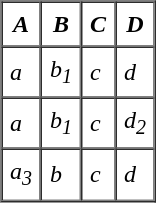<table border="1" cellspacing="0" cellpadding="5" align="center">
<tr>
<th><em>A</em></th>
<th><em>B</em></th>
<th><em>C</em></th>
<th><em>D</em></th>
</tr>
<tr>
<td><em>a</em></td>
<td><em>b<sub>1</sub></em></td>
<td><em>c</em></td>
<td><em>d</em></td>
</tr>
<tr>
<td><em>a</em></td>
<td><em>b<sub>1</sub></em></td>
<td><em>c</em></td>
<td><em>d<sub>2</sub></em></td>
</tr>
<tr>
<td><em>a<sub>3</sub></em></td>
<td><em>b</em></td>
<td><em>c</em></td>
<td><em>d</em></td>
</tr>
</table>
